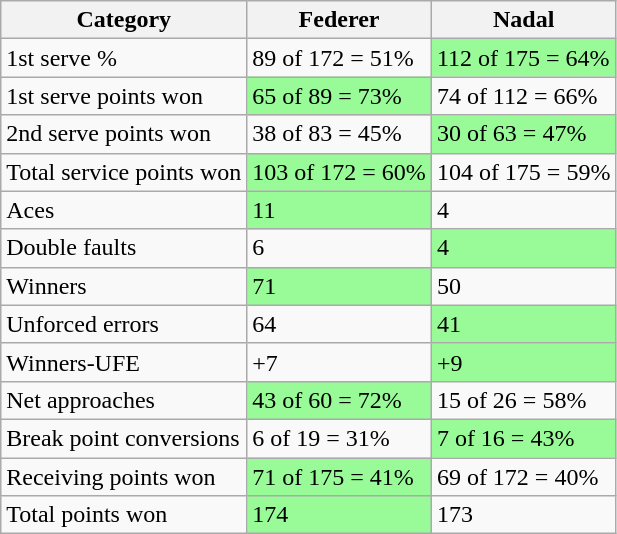<table class="wikitable">
<tr>
<th>Category</th>
<th> Federer</th>
<th> Nadal</th>
</tr>
<tr>
<td>1st serve %</td>
<td>89 of 172 = 51%</td>
<td bgcolor=98FB98>112 of 175 = 64%</td>
</tr>
<tr>
<td>1st serve points won</td>
<td bgcolor=98FB98>65 of 89 = 73%</td>
<td>74 of 112 = 66%</td>
</tr>
<tr>
<td>2nd serve points won</td>
<td>38 of 83 = 45%</td>
<td bgcolor=98FB98>30 of 63 = 47%</td>
</tr>
<tr>
<td>Total service points won</td>
<td bgcolor=98FB98>103 of 172 = 60%</td>
<td>104 of 175 = 59%</td>
</tr>
<tr>
<td>Aces</td>
<td bgcolor=98FB98>11</td>
<td>4</td>
</tr>
<tr>
<td>Double faults</td>
<td>6</td>
<td bgcolor=98FB98>4</td>
</tr>
<tr>
<td>Winners</td>
<td bgcolor=98FB98>71</td>
<td>50</td>
</tr>
<tr>
<td>Unforced errors</td>
<td>64</td>
<td bgcolor=98FB98>41</td>
</tr>
<tr>
<td>Winners-UFE</td>
<td>+7</td>
<td bgcolor=98FB98>+9</td>
</tr>
<tr>
<td>Net approaches</td>
<td bgcolor=98FB98>43 of 60 = 72%</td>
<td>15 of 26 = 58%</td>
</tr>
<tr>
<td>Break point conversions</td>
<td>6 of 19 = 31%</td>
<td bgcolor=98FB98>7 of 16 = 43%</td>
</tr>
<tr>
<td>Receiving points won</td>
<td bgcolor=98FB98>71 of 175 = 41%</td>
<td>69 of 172 = 40%</td>
</tr>
<tr>
<td>Total points won</td>
<td bgcolor=98FB98>174</td>
<td>173</td>
</tr>
</table>
